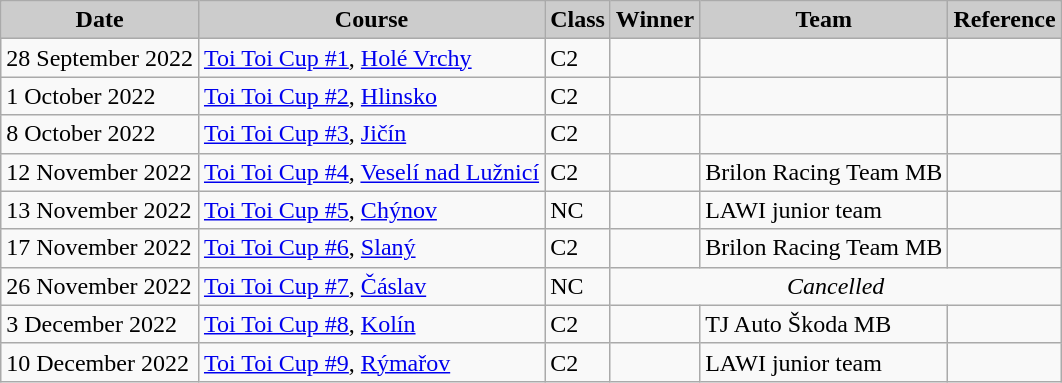<table class="wikitable sortable alternance ">
<tr>
<th scope="col" style="background-color:#CCCCCC;">Date</th>
<th scope="col" style="background-color:#CCCCCC;">Course</th>
<th scope="col" style="background-color:#CCCCCC;">Class</th>
<th scope="col" style="background-color:#CCCCCC;">Winner</th>
<th scope="col" style="background-color:#CCCCCC;">Team</th>
<th scope="col" style="background-color:#CCCCCC;">Reference</th>
</tr>
<tr>
<td>28 September 2022</td>
<td> <a href='#'>Toi Toi Cup #1</a>, <a href='#'>Holé Vrchy</a></td>
<td>C2</td>
<td></td>
<td></td>
<td></td>
</tr>
<tr>
<td>1 October 2022</td>
<td> <a href='#'>Toi Toi Cup #2</a>, <a href='#'>Hlinsko</a></td>
<td>C2</td>
<td></td>
<td></td>
<td></td>
</tr>
<tr>
<td>8 October 2022</td>
<td> <a href='#'>Toi Toi Cup #3</a>, <a href='#'>Jičín</a></td>
<td>C2</td>
<td></td>
<td></td>
<td></td>
</tr>
<tr>
<td>12 November 2022</td>
<td> <a href='#'>Toi Toi Cup #4</a>, <a href='#'>Veselí nad Lužnicí</a></td>
<td>C2</td>
<td></td>
<td>Brilon Racing Team MB</td>
<td></td>
</tr>
<tr>
<td>13 November 2022</td>
<td> <a href='#'>Toi Toi Cup #5</a>, <a href='#'>Chýnov</a></td>
<td>NC</td>
<td></td>
<td>LAWI junior team</td>
<td></td>
</tr>
<tr>
<td>17 November 2022</td>
<td> <a href='#'>Toi Toi Cup #6</a>, <a href='#'>Slaný</a></td>
<td>C2</td>
<td></td>
<td>Brilon Racing Team MB</td>
<td></td>
</tr>
<tr>
<td>26 November 2022</td>
<td> <a href='#'>Toi Toi Cup #7</a>, <a href='#'>Čáslav</a></td>
<td>NC</td>
<td colspan="3" align="center"><em>Cancelled</em></td>
</tr>
<tr>
<td>3 December 2022</td>
<td> <a href='#'>Toi Toi Cup #8</a>, <a href='#'>Kolín</a></td>
<td>C2</td>
<td></td>
<td>TJ Auto Škoda MB</td>
<td></td>
</tr>
<tr>
<td>10 December 2022</td>
<td> <a href='#'>Toi Toi Cup #9</a>, <a href='#'>Rýmařov</a></td>
<td>C2</td>
<td></td>
<td>LAWI junior team</td>
<td></td>
</tr>
</table>
